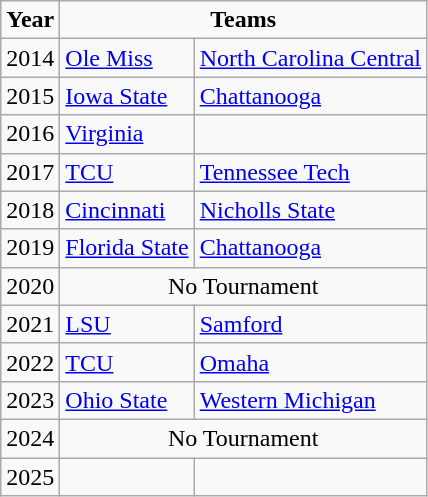<table class="wikitable">
<tr align="center">
<td align="center" Colspan="1"><strong>Year</strong></td>
<td align="center" Colspan="2"><strong>Teams</strong></td>
</tr>
<tr>
<td>2014</td>
<td><a href='#'>Ole Miss</a></td>
<td><a href='#'>North Carolina Central</a></td>
</tr>
<tr>
<td>2015</td>
<td><a href='#'>Iowa State</a></td>
<td><a href='#'>Chattanooga</a></td>
</tr>
<tr>
<td>2016</td>
<td><a href='#'>Virginia</a></td>
<td></td>
</tr>
<tr>
<td>2017</td>
<td><a href='#'>TCU</a></td>
<td><a href='#'>Tennessee Tech</a></td>
</tr>
<tr>
<td>2018</td>
<td><a href='#'>Cincinnati</a></td>
<td><a href='#'>Nicholls State</a></td>
</tr>
<tr>
<td>2019</td>
<td><a href='#'>Florida State</a></td>
<td><a href='#'>Chattanooga</a></td>
</tr>
<tr>
<td>2020</td>
<td align="center" colspan=2>No Tournament</td>
</tr>
<tr>
<td>2021</td>
<td><a href='#'>LSU</a></td>
<td><a href='#'>Samford</a></td>
</tr>
<tr>
<td>2022</td>
<td><a href='#'>TCU</a></td>
<td><a href='#'>Omaha</a></td>
</tr>
<tr>
<td>2023</td>
<td><a href='#'>Ohio State</a></td>
<td><a href='#'>Western Michigan</a></td>
</tr>
<tr>
<td>2024</td>
<td align="center" colspan=2>No Tournament</td>
</tr>
<tr>
<td>2025</td>
<td></td>
<td></td>
</tr>
</table>
